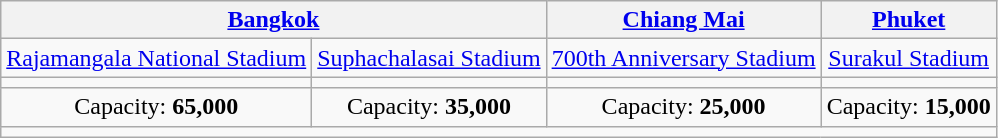<table class="wikitable" style="text-align:center;">
<tr>
<th colspan="2"><a href='#'>Bangkok</a></th>
<th><a href='#'>Chiang Mai</a></th>
<th><a href='#'>Phuket</a></th>
</tr>
<tr>
<td><a href='#'>Rajamangala National Stadium</a></td>
<td><a href='#'>Suphachalasai Stadium</a></td>
<td><a href='#'>700th Anniversary Stadium</a></td>
<td><a href='#'>Surakul Stadium</a></td>
</tr>
<tr>
<td></td>
<td></td>
<td></td>
<td></td>
</tr>
<tr>
<td>Capacity: <strong>65,000</strong></td>
<td>Capacity: <strong>35,000</strong></td>
<td>Capacity: <strong>25,000</strong></td>
<td>Capacity: <strong>15,000</strong></td>
</tr>
<tr>
<td rowspan=7 colspan=4></td>
</tr>
</table>
